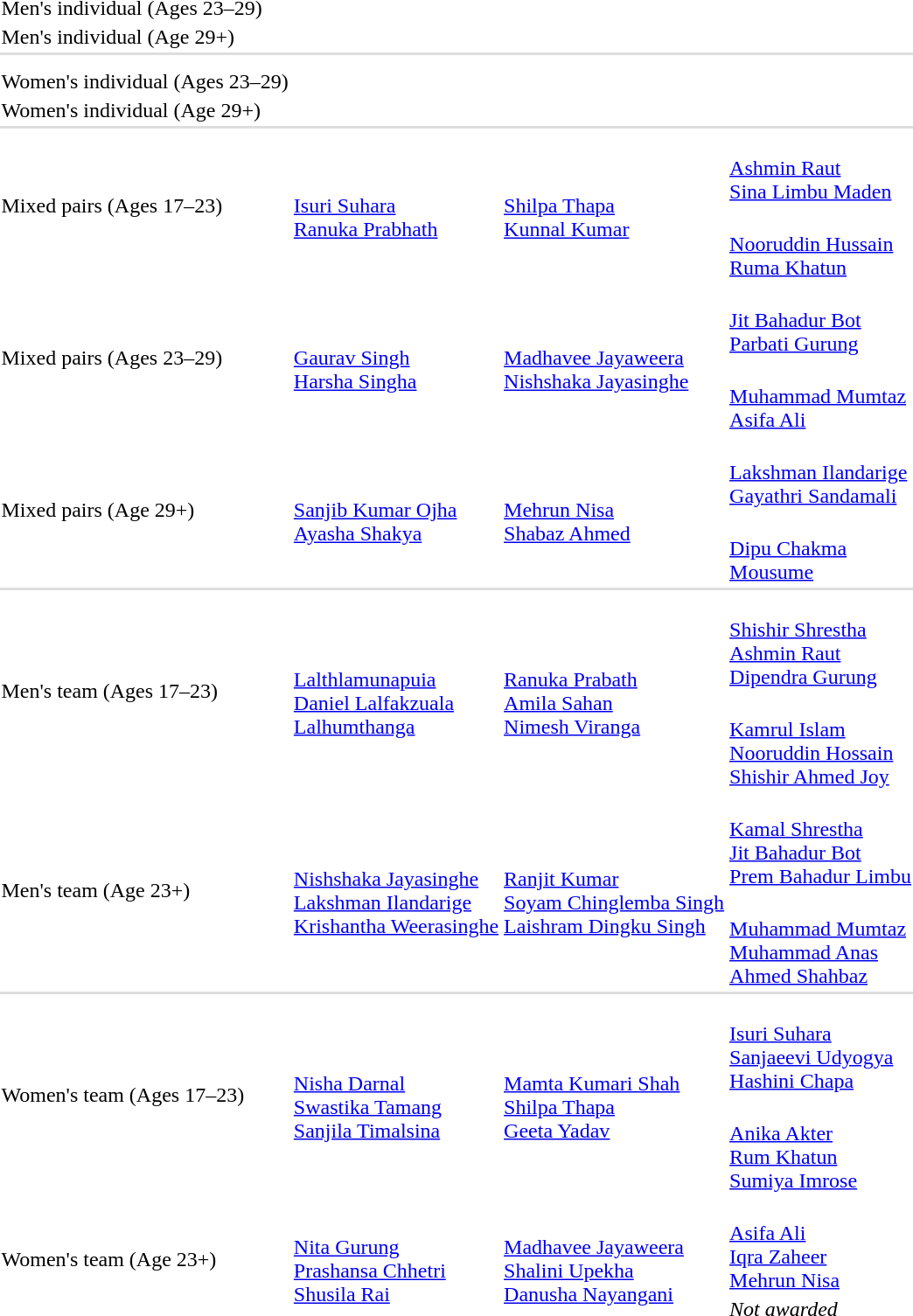<table>
<tr>
<td rowspan=2></td>
<td rowspan=2></td>
<td rowspan=2></td>
<td></td>
</tr>
<tr>
<td></td>
</tr>
<tr>
<td rowspan=2>Men's individual (Ages 23–29)</td>
<td rowspan=2></td>
<td rowspan=2></td>
<td></td>
</tr>
<tr>
<td></td>
</tr>
<tr>
<td rowspan=2>Men's individual (Age 29+)</td>
<td rowspan=2></td>
<td rowspan=2></td>
<td></td>
</tr>
<tr>
<td></td>
</tr>
<tr bgcolor=#DDDDDD>
<td colspan=7></td>
</tr>
<tr>
<td rowspan=2></td>
<td rowspan=2></td>
<td rowspan=2></td>
<td></td>
</tr>
<tr>
<td></td>
</tr>
<tr>
<td rowspan=2>Women's individual (Ages 23–29)</td>
<td rowspan=2></td>
<td rowspan=2></td>
<td></td>
</tr>
<tr>
<td></td>
</tr>
<tr>
<td rowspan=2>Women's individual (Age 29+)</td>
<td rowspan=2></td>
<td rowspan=2></td>
<td></td>
</tr>
<tr>
<td></td>
</tr>
<tr bgcolor=#DDDDDD>
<td colspan=7></td>
</tr>
<tr>
<td rowspan=2>Mixed pairs (Ages 17–23)</td>
<td rowspan=2><br><a href='#'>Isuri Suhara</a><br><a href='#'>Ranuka Prabhath</a></td>
<td rowspan=2><br><a href='#'>Shilpa Thapa</a><br><a href='#'>Kunnal Kumar</a></td>
<td><br><a href='#'>Ashmin Raut</a><br><a href='#'>Sina Limbu Maden</a></td>
</tr>
<tr>
<td><br><a href='#'>Nooruddin Hussain</a><br><a href='#'>Ruma Khatun</a></td>
</tr>
<tr>
<td rowspan=2>Mixed pairs (Ages 23–29)</td>
<td rowspan=2><br><a href='#'>Gaurav Singh</a><br><a href='#'>Harsha Singha</a></td>
<td rowspan=2><br><a href='#'>Madhavee Jayaweera</a><br><a href='#'>Nishshaka Jayasinghe</a></td>
<td><br><a href='#'>Jit Bahadur Bot</a><br><a href='#'>Parbati Gurung</a></td>
</tr>
<tr>
<td><br><a href='#'>Muhammad Mumtaz</a><br><a href='#'>Asifa Ali</a></td>
</tr>
<tr>
<td rowspan=2>Mixed pairs (Age 29+)</td>
<td rowspan=2><br><a href='#'>Sanjib Kumar Ojha</a><br><a href='#'>Ayasha Shakya</a></td>
<td rowspan=2><br><a href='#'>Mehrun Nisa</a><br><a href='#'>Shabaz Ahmed</a></td>
<td><br><a href='#'>Lakshman Ilandarige</a><br><a href='#'>Gayathri Sandamali</a></td>
</tr>
<tr>
<td><br><a href='#'>Dipu Chakma</a><br><a href='#'>Mousume</a></td>
</tr>
<tr bgcolor=#DDDDDD>
<td colspan=7></td>
</tr>
<tr>
<td rowspan=2>Men's team (Ages 17–23)</td>
<td rowspan=2><br><a href='#'>Lalthlamunapuia</a><br><a href='#'>Daniel Lalfakzuala</a><br><a href='#'>Lalhumthanga</a></td>
<td rowspan=2><br><a href='#'>Ranuka Prabath</a><br><a href='#'>Amila Sahan</a><br><a href='#'>Nimesh Viranga</a></td>
<td><br><a href='#'>Shishir Shrestha</a><br><a href='#'>Ashmin Raut</a><br><a href='#'>Dipendra Gurung</a></td>
</tr>
<tr>
<td><br><a href='#'>Kamrul Islam</a><br><a href='#'>Nooruddin Hossain</a><br><a href='#'>Shishir Ahmed Joy</a></td>
</tr>
<tr>
<td rowspan=2>Men's team (Age 23+)</td>
<td rowspan=2><br><a href='#'>Nishshaka Jayasinghe</a><br><a href='#'>Lakshman Ilandarige</a><br><a href='#'>Krishantha Weerasinghe</a></td>
<td rowspan=2><br><a href='#'>Ranjit Kumar</a><br><a href='#'>Soyam Chinglemba Singh</a><br><a href='#'>Laishram Dingku Singh</a></td>
<td><br><a href='#'>Kamal Shrestha</a><br><a href='#'>Jit Bahadur Bot</a><br><a href='#'>Prem Bahadur Limbu</a></td>
</tr>
<tr>
<td><br><a href='#'>Muhammad Mumtaz</a><br><a href='#'>Muhammad Anas</a><br><a href='#'>Ahmed Shahbaz</a></td>
</tr>
<tr bgcolor=#DDDDDD>
<td colspan=7></td>
</tr>
<tr>
<td rowspan=2>Women's team (Ages 17–23)</td>
<td rowspan=2><br><a href='#'>Nisha Darnal</a><br><a href='#'>Swastika Tamang</a><br><a href='#'>Sanjila Timalsina</a></td>
<td rowspan=2><br><a href='#'>Mamta Kumari Shah</a><br><a href='#'>Shilpa Thapa</a><br><a href='#'>Geeta Yadav</a></td>
<td><br><a href='#'>Isuri Suhara</a><br><a href='#'>Sanjaeevi Udyogya</a><br><a href='#'>Hashini Chapa</a></td>
</tr>
<tr>
<td><br><a href='#'>Anika Akter</a><br><a href='#'>Rum Khatun</a><br><a href='#'>Sumiya Imrose</a></td>
</tr>
<tr>
<td rowspan=2>Women's team (Age 23+)</td>
<td rowspan=2><br><a href='#'>Nita Gurung</a><br><a href='#'>Prashansa Chhetri</a><br><a href='#'>Shusila Rai</a></td>
<td rowspan=2><br><a href='#'>Madhavee Jayaweera</a><br><a href='#'>Shalini Upekha</a><br><a href='#'>Danusha Nayangani</a></td>
<td><br><a href='#'>Asifa Ali</a><br><a href='#'>Iqra Zaheer</a><br><a href='#'>Mehrun Nisa</a></td>
</tr>
<tr>
<td><em>Not awarded</em></td>
</tr>
</table>
